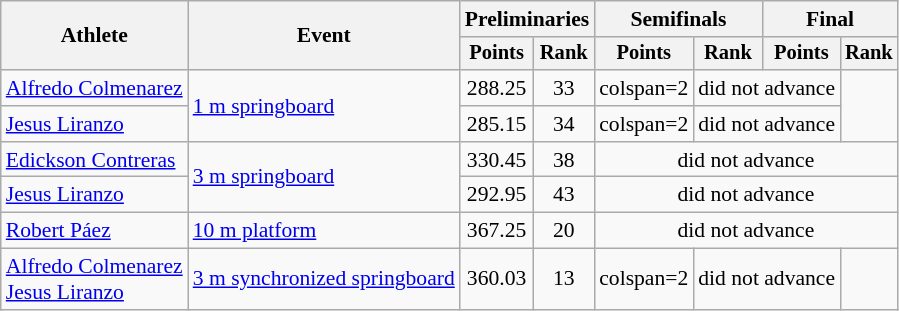<table class=wikitable style="font-size:90%;">
<tr>
<th rowspan="2">Athlete</th>
<th rowspan="2">Event</th>
<th colspan="2">Preliminaries</th>
<th colspan="2">Semifinals</th>
<th colspan="2">Final</th>
</tr>
<tr style="font-size:95%">
<th>Points</th>
<th>Rank</th>
<th>Points</th>
<th>Rank</th>
<th>Points</th>
<th>Rank</th>
</tr>
<tr align=center>
<td align=left><a href='#'>Alfredo Colmenarez</a></td>
<td align=left rowspan=2><a href='#'>1 m springboard</a></td>
<td>288.25</td>
<td>33</td>
<td>colspan=2 </td>
<td colspan=2>did not advance</td>
</tr>
<tr align=center>
<td align=left><a href='#'>Jesus Liranzo</a></td>
<td>285.15</td>
<td>34</td>
<td>colspan=2 </td>
<td colspan=2>did not advance</td>
</tr>
<tr align=center>
<td align=left><a href='#'>Edickson Contreras</a></td>
<td align=left rowspan=2><a href='#'>3 m springboard</a></td>
<td>330.45</td>
<td>38</td>
<td colspan=4>did not advance</td>
</tr>
<tr align=center>
<td align=left><a href='#'>Jesus Liranzo</a></td>
<td>292.95</td>
<td>43</td>
<td colspan=4>did not advance</td>
</tr>
<tr align=center>
<td align=left><a href='#'>Robert Páez</a></td>
<td align=left><a href='#'>10 m platform</a></td>
<td>367.25</td>
<td>20</td>
<td colspan=4>did not advance</td>
</tr>
<tr align=center>
<td align=left><a href='#'>Alfredo Colmenarez</a><br><a href='#'>Jesus Liranzo</a></td>
<td align=left><a href='#'>3 m synchronized springboard</a></td>
<td>360.03</td>
<td>13</td>
<td>colspan=2 </td>
<td colspan=2>did not advance</td>
</tr>
</table>
